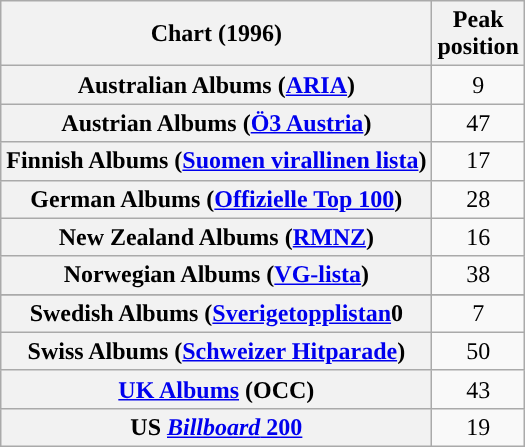<table class="wikitable sortable plainrowheaders">
<tr>
<th scope="col">Chart (1996)</th>
<th scope="col'">Peak<br>position</th>
</tr>
<tr>
<th scope="row">Australian Albums (<a href='#'>ARIA</a>)</th>
<td align="center">9</td>
</tr>
<tr>
<th scope="row">Austrian Albums (<a href='#'>Ö3 Austria</a>)</th>
<td align="center">47</td>
</tr>
<tr>
<th scope="row">Finnish Albums (<a href='#'>Suomen virallinen lista</a>)</th>
<td align="center">17</td>
</tr>
<tr>
<th scope="row">German Albums (<a href='#'>Offizielle Top 100</a>)</th>
<td align="center">28</td>
</tr>
<tr>
<th scope="row">New Zealand Albums (<a href='#'>RMNZ</a>)</th>
<td align="center">16</td>
</tr>
<tr>
<th scope="row">Norwegian Albums (<a href='#'>VG-lista</a>)</th>
<td align="center">38</td>
</tr>
<tr>
</tr>
<tr>
<th scope="row">Swedish Albums (<a href='#'>Sverigetopplistan</a>0</th>
<td align="center">7</td>
</tr>
<tr>
<th scope="row">Swiss Albums (<a href='#'>Schweizer Hitparade</a>)</th>
<td align="center">50</td>
</tr>
<tr>
<th scope="row"><a href='#'>UK Albums</a> (OCC)</th>
<td align="center">43</td>
</tr>
<tr>
<th scope="row">US <a href='#'><em>Billboard</em> 200</a></th>
<td align="center">19</td>
</tr>
</table>
